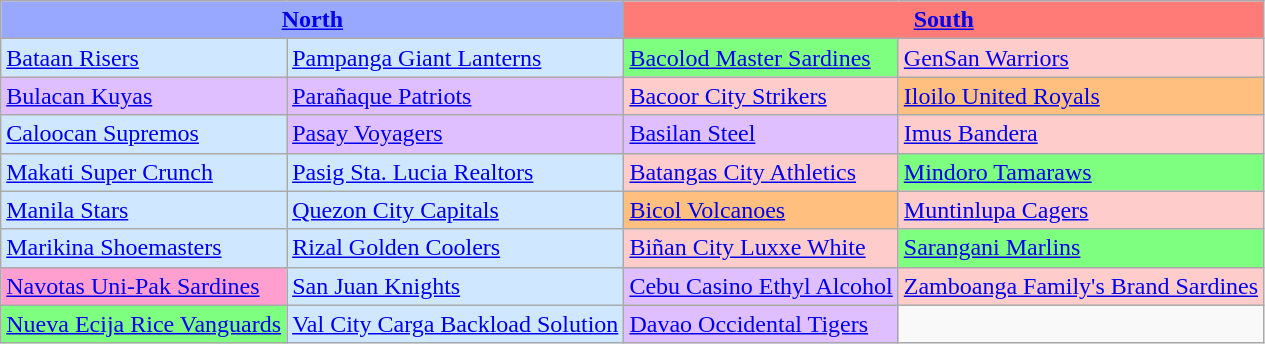<table class="wikitable">
<tr>
<th colspan="2" style="background:#99A8FF;"><a href='#'>North</a></th>
<th colspan="2" style="background:#FF7B77;"><a href='#'>South</a></th>
</tr>
<tr>
<td style="background-color: #CFE7FF;"><a href='#'>Bataan Risers</a></td>
<td style="background-color: #CFE7FF;"><a href='#'>Pampanga Giant Lanterns</a></td>
<td style="background-color: #7FFF7F;"><a href='#'>Bacolod Master Sardines</a></td>
<td style="background-color: #FFCCCC;"><a href='#'>GenSan Warriors</a></td>
</tr>
<tr>
<td style="background-color: #DFBFFF;"><a href='#'>Bulacan Kuyas</a></td>
<td style="background-color: #DFBFFF;"><a href='#'>Parañaque Patriots</a></td>
<td style="background-color: #FFCCCC;"><a href='#'>Bacoor City Strikers</a></td>
<td style="background-color: #FFBF7F;"><a href='#'>Iloilo United Royals</a></td>
</tr>
<tr>
<td style="background-color: #CFE7FF;"><a href='#'>Caloocan Supremos</a></td>
<td style="background-color: #DFBFFF;"><a href='#'>Pasay Voyagers</a></td>
<td style="background-color: #DFBFFF;"><a href='#'>Basilan Steel</a></td>
<td style="background-color: #FFCCCC;"><a href='#'>Imus Bandera</a></td>
</tr>
<tr>
<td style="background-color: #CFE7FF;"><a href='#'>Makati Super Crunch</a></td>
<td style="background-color: #CFE7FF;"><a href='#'>Pasig Sta. Lucia Realtors</a></td>
<td style="background-color: #FFCCCC;"><a href='#'>Batangas City Athletics</a></td>
<td style="background-color: #7FFF7F;"><a href='#'>Mindoro Tamaraws</a></td>
</tr>
<tr>
<td style="background-color: #CFE7FF;"><a href='#'>Manila Stars</a></td>
<td style="background-color: #CFE7FF;"><a href='#'>Quezon City Capitals</a></td>
<td style="background-color: #FFBF7F;"><a href='#'>Bicol Volcanoes</a></td>
<td style="background-color: #FFCCCC;"><a href='#'>Muntinlupa Cagers</a></td>
</tr>
<tr>
<td style="background-color: #CFE7FF;"><a href='#'>Marikina Shoemasters</a></td>
<td style="background-color: #CFE7FF;"><a href='#'>Rizal Golden Coolers</a></td>
<td style="background-color: #FFCCCC;"><a href='#'>Biñan City Luxxe White</a></td>
<td style="background-color: #7FFF7F;"><a href='#'>Sarangani Marlins</a></td>
</tr>
<tr>
<td style="background-color: #FF9FCF;"><a href='#'>Navotas Uni-Pak Sardines</a></td>
<td style="background-color: #CFE7FF;"><a href='#'>San Juan Knights</a></td>
<td style="background-color: #DFBFFF;"><a href='#'>Cebu Casino Ethyl Alcohol</a></td>
<td style="background-color: #FFCCCC;"><a href='#'>Zamboanga Family's Brand Sardines</a></td>
</tr>
<tr>
<td style="background-color: #7FFF7F;"><a href='#'>Nueva Ecija Rice Vanguards</a></td>
<td style="background-color: #CFE7FF;"><a href='#'>Val City Carga Backload Solution</a></td>
<td style="background-color: #DFBFFF;"><a href='#'>Davao Occidental Tigers</a></td>
<td></td>
</tr>
</table>
